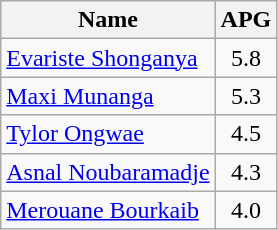<table class="wikitable">
<tr>
<th>Name</th>
<th>APG</th>
</tr>
<tr>
<td> <a href='#'>Evariste Shonganya</a></td>
<td align=center>5.8</td>
</tr>
<tr>
<td> <a href='#'>Maxi Munanga</a></td>
<td align=center>5.3</td>
</tr>
<tr>
<td> <a href='#'>Tylor Ongwae</a></td>
<td align=center>4.5</td>
</tr>
<tr>
<td> <a href='#'>Asnal Noubaramadje</a></td>
<td align=center>4.3</td>
</tr>
<tr>
<td> <a href='#'>Merouane Bourkaib</a></td>
<td align=center>4.0</td>
</tr>
</table>
